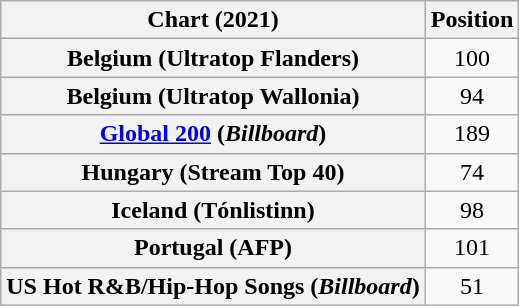<table class="wikitable sortable plainrowheaders" style="text-align:center">
<tr>
<th scope="col">Chart (2021)</th>
<th scope="col">Position</th>
</tr>
<tr>
<th scope="row">Belgium (Ultratop Flanders)</th>
<td>100</td>
</tr>
<tr>
<th scope="row">Belgium (Ultratop Wallonia)</th>
<td>94</td>
</tr>
<tr>
<th scope="row"><a href='#'>Global 200</a> (<em>Billboard</em>)</th>
<td>189</td>
</tr>
<tr>
<th scope="row">Hungary (Stream Top 40)</th>
<td>74</td>
</tr>
<tr>
<th scope="row">Iceland (Tónlistinn)</th>
<td>98</td>
</tr>
<tr>
<th scope="row">Portugal (AFP)</th>
<td>101</td>
</tr>
<tr>
<th scope="row">US Hot R&B/Hip-Hop Songs (<em>Billboard</em>)</th>
<td>51</td>
</tr>
</table>
